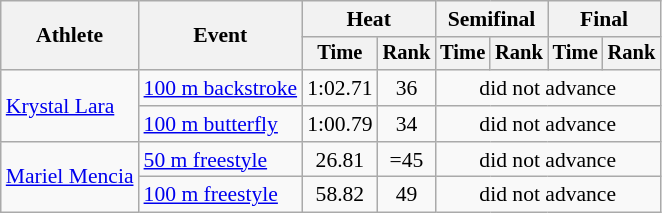<table class="wikitable" style="text-align:center; font-size:90%">
<tr>
<th rowspan="2">Athlete</th>
<th rowspan="2">Event</th>
<th colspan="2">Heat</th>
<th colspan="2">Semifinal</th>
<th colspan="2">Final</th>
</tr>
<tr style="font-size:95%">
<th>Time</th>
<th>Rank</th>
<th>Time</th>
<th>Rank</th>
<th>Time</th>
<th>Rank</th>
</tr>
<tr>
<td align=left rowspan=2><a href='#'>Krystal Lara</a></td>
<td align=left><a href='#'>100 m backstroke</a></td>
<td>1:02.71</td>
<td>36</td>
<td colspan=4>did not advance</td>
</tr>
<tr>
<td align=left><a href='#'>100 m butterfly</a></td>
<td>1:00.79</td>
<td>34</td>
<td colspan=4>did not advance</td>
</tr>
<tr>
<td align=left rowspan=2><a href='#'>Mariel Mencia</a></td>
<td align=left><a href='#'>50 m freestyle</a></td>
<td>26.81</td>
<td>=45</td>
<td colspan=4>did not advance</td>
</tr>
<tr>
<td align=left><a href='#'>100 m freestyle</a></td>
<td>58.82</td>
<td>49</td>
<td colspan=4>did not advance</td>
</tr>
</table>
